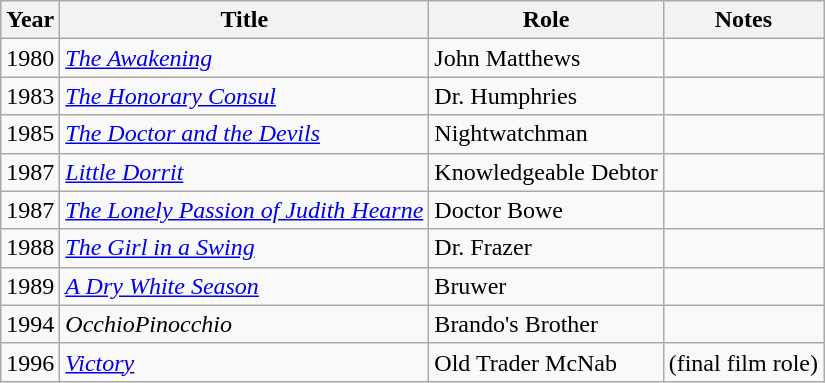<table class="wikitable">
<tr>
<th>Year</th>
<th>Title</th>
<th>Role</th>
<th>Notes</th>
</tr>
<tr>
<td>1980</td>
<td><em><a href='#'>The Awakening</a></em></td>
<td>John Matthews</td>
<td></td>
</tr>
<tr>
<td>1983</td>
<td><em><a href='#'>The Honorary Consul</a></em></td>
<td>Dr. Humphries</td>
<td></td>
</tr>
<tr>
<td>1985</td>
<td><em><a href='#'>The Doctor and the Devils</a></em></td>
<td>Nightwatchman</td>
<td></td>
</tr>
<tr>
<td>1987</td>
<td><em><a href='#'>Little Dorrit</a></em></td>
<td>Knowledgeable Debtor</td>
<td></td>
</tr>
<tr>
<td>1987</td>
<td><em><a href='#'>The Lonely Passion of Judith Hearne</a></em></td>
<td>Doctor Bowe</td>
<td></td>
</tr>
<tr>
<td>1988</td>
<td><em><a href='#'>The Girl in a Swing</a></em></td>
<td>Dr. Frazer</td>
<td></td>
</tr>
<tr>
<td>1989</td>
<td><em><a href='#'>A Dry White Season</a></em></td>
<td>Bruwer</td>
<td></td>
</tr>
<tr>
<td>1994</td>
<td><em>OcchioPinocchio</em></td>
<td>Brando's Brother</td>
<td></td>
</tr>
<tr>
<td>1996</td>
<td><em><a href='#'>Victory</a></em></td>
<td>Old Trader McNab</td>
<td>(final film role)</td>
</tr>
</table>
